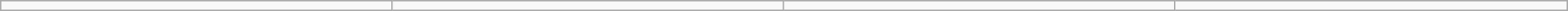<table class="wikitable" style="width: 90%;text-align: center;">
<tr align="center">
<td></td>
<td></td>
<td></td>
<td></td>
</tr>
</table>
